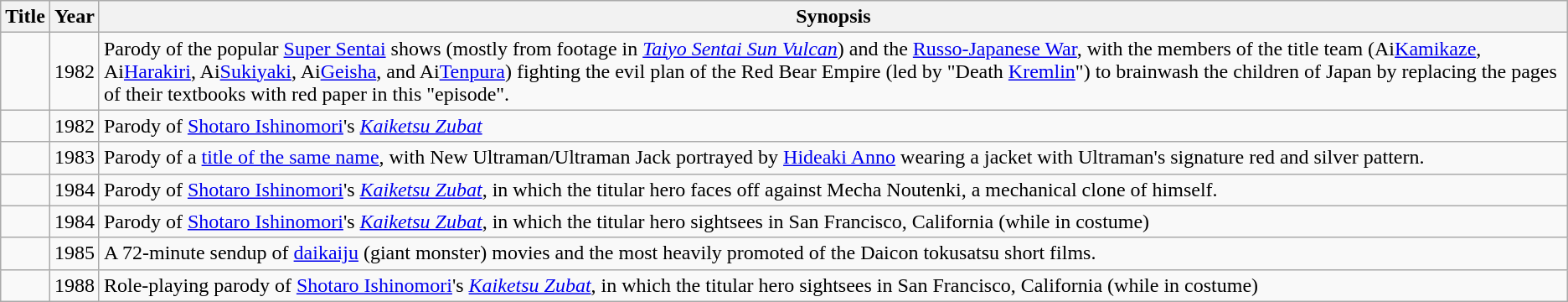<table class="wikitable">
<tr>
<th>Title</th>
<th>Year</th>
<th>Synopsis</th>
</tr>
<tr>
<td></td>
<td>1982</td>
<td>Parody of the popular <a href='#'>Super Sentai</a> shows (mostly from footage in <em><a href='#'>Taiyo Sentai Sun Vulcan</a></em>) and the <a href='#'>Russo-Japanese War</a>, with the members of the title team (Ai<a href='#'>Kamikaze</a>, Ai<a href='#'>Harakiri</a>, Ai<a href='#'>Sukiyaki</a>, Ai<a href='#'>Geisha</a>, and Ai<a href='#'>Tenpura</a>) fighting the evil plan of the Red Bear Empire (led by "Death <a href='#'>Kremlin</a>") to brainwash the children of Japan by replacing the pages of their textbooks with red paper in this "episode".</td>
</tr>
<tr>
<td></td>
<td>1982</td>
<td>Parody of <a href='#'>Shotaro Ishinomori</a>'s <em><a href='#'>Kaiketsu Zubat</a></em></td>
</tr>
<tr>
<td></td>
<td>1983</td>
<td>Parody of a <a href='#'>title of the same name</a>, with New Ultraman/Ultraman Jack portrayed by <a href='#'>Hideaki Anno</a> wearing a jacket with Ultraman's signature red and silver pattern.</td>
</tr>
<tr>
<td></td>
<td>1984</td>
<td>Parody of <a href='#'>Shotaro Ishinomori</a>'s <em><a href='#'>Kaiketsu Zubat</a></em>, in which the titular hero faces off against Mecha Noutenki, a mechanical clone of himself.</td>
</tr>
<tr>
<td></td>
<td>1984</td>
<td>Parody of <a href='#'>Shotaro Ishinomori</a>'s <em><a href='#'>Kaiketsu Zubat</a></em>, in which the titular hero sightsees in San Francisco, California (while in costume)</td>
</tr>
<tr>
<td></td>
<td>1985</td>
<td>A 72-minute sendup of <a href='#'>daikaiju</a> (giant monster) movies and the most heavily promoted of the Daicon tokusatsu short films.</td>
</tr>
<tr>
<td></td>
<td>1988</td>
<td>Role-playing parody of <a href='#'>Shotaro Ishinomori</a>'s <em><a href='#'>Kaiketsu Zubat</a></em>, in which the titular hero sightsees in San Francisco, California (while in costume)</td>
</tr>
</table>
